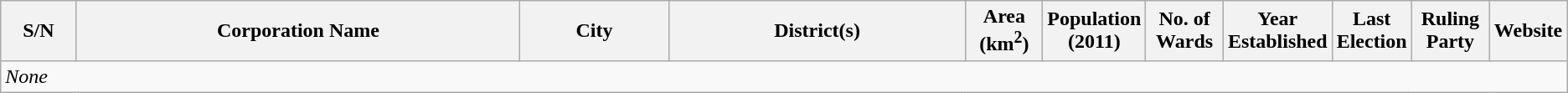<table class="wikitable sortable">
<tr>
<th style="width:05%;">S/N</th>
<th style="width:30%;">Corporation Name</th>
<th style="width:10%;">City</th>
<th style="width:20%;">District(s)</th>
<th style="width:05%;">Area (km<sup>2</sup>)</th>
<th style="width:05%;">Population (2011)</th>
<th style="width:05%;">No. of Wards</th>
<th style="width:05%;">Year Established</th>
<th style="width:05%;">Last Election</th>
<th style="width:05%;">Ruling Party</th>
<th style="width:05%;">Website<br><onlyinclude></th>
</tr>
<tr>
<td colspan="11"><em>None</em><br></onlyinclude></td>
</tr>
</table>
